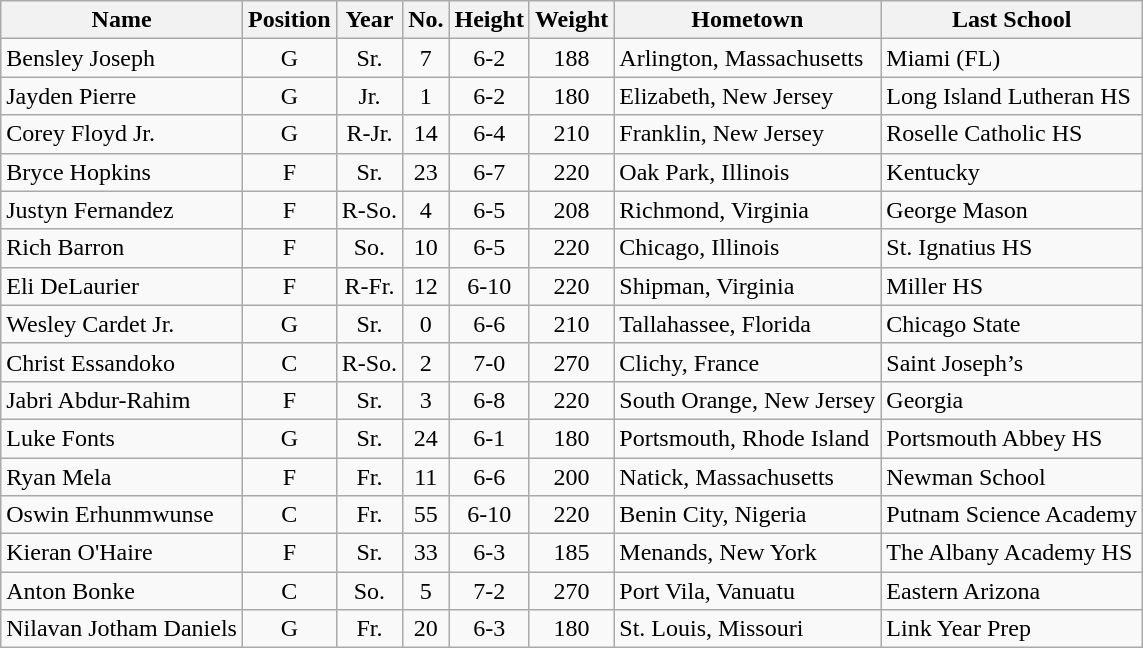<table class="wikitable sortable">
<tr>
<th>Name</th>
<th>Position</th>
<th>Year</th>
<th>No.</th>
<th>Height</th>
<th>Weight</th>
<th>Hometown</th>
<th>Last School</th>
</tr>
<tr>
<td>Bensley Joseph</td>
<td align="center">G</td>
<td align="center">Sr.</td>
<td align="center">7</td>
<td align="center">6-2</td>
<td align="center">188</td>
<td>Arlington, Massachusetts</td>
<td>Miami (FL)</td>
</tr>
<tr>
<td>Jayden Pierre</td>
<td align="center">G</td>
<td align="center">Jr.</td>
<td align="center">1</td>
<td align="center">6-2</td>
<td align="center">180</td>
<td>Elizabeth, New Jersey</td>
<td>Long Island Lutheran HS</td>
</tr>
<tr>
<td>Corey Floyd Jr.</td>
<td align="center">G</td>
<td align="center">R-Jr.</td>
<td align="center">14</td>
<td align="center">6-4</td>
<td align="center">210</td>
<td>Franklin, New Jersey</td>
<td>Roselle Catholic HS</td>
</tr>
<tr>
<td>Bryce Hopkins</td>
<td align="center">F</td>
<td align="center">Sr.</td>
<td align="center">23</td>
<td align="center">6-7</td>
<td align="center">220</td>
<td>Oak Park, Illinois</td>
<td>Kentucky</td>
</tr>
<tr>
<td>Justyn Fernandez</td>
<td align="center">F</td>
<td align="center">R-So.</td>
<td align="center">4</td>
<td align="center">6-5</td>
<td align="center">208</td>
<td>Richmond, Virginia</td>
<td>George Mason</td>
</tr>
<tr>
<td>Rich Barron</td>
<td align="center">F</td>
<td align="center">So.</td>
<td align="center">10</td>
<td align="center">6-5</td>
<td align="center">220</td>
<td>Chicago, Illinois</td>
<td>St. Ignatius HS</td>
</tr>
<tr>
<td>Eli DeLaurier</td>
<td align="center">F</td>
<td align="center">R-Fr.</td>
<td align="center">12</td>
<td align="center">6-10</td>
<td align="center">220</td>
<td>Shipman, Virginia</td>
<td>Miller HS</td>
</tr>
<tr>
<td>Wesley Cardet Jr.</td>
<td align="center">G</td>
<td align="center">Sr.</td>
<td align="center">0</td>
<td align="center">6-6</td>
<td align="center">210</td>
<td>Tallahassee, Florida</td>
<td>Chicago State</td>
</tr>
<tr>
<td>Christ Essandoko</td>
<td align="center">C</td>
<td align="center">R-So.</td>
<td align="center">2</td>
<td align="center">7-0</td>
<td align="center">270</td>
<td>Clichy, France</td>
<td>Saint Joseph’s</td>
</tr>
<tr>
<td>Jabri Abdur-Rahim</td>
<td align="center">F</td>
<td align="center">Sr.</td>
<td align="center">3</td>
<td align="center">6-8</td>
<td align="center">220</td>
<td>South Orange, New Jersey</td>
<td>Georgia</td>
</tr>
<tr>
<td>Luke Fonts</td>
<td align="center">G</td>
<td align="center">Sr.</td>
<td align="center">24</td>
<td align="center">6-1</td>
<td align="center">180</td>
<td>Portsmouth, Rhode Island</td>
<td>Portsmouth Abbey HS</td>
</tr>
<tr>
<td>Ryan Mela</td>
<td align="center">F</td>
<td align="center">Fr.</td>
<td align="center">11</td>
<td align="center">6-6</td>
<td align="center">200</td>
<td>Natick, Massachusetts</td>
<td>Newman School</td>
</tr>
<tr>
<td>Oswin Erhunmwunse</td>
<td align="center">C</td>
<td align="center">Fr.</td>
<td align="center">55</td>
<td align="center">6-10</td>
<td align="center">220</td>
<td>Benin City, Nigeria</td>
<td>Putnam Science Academy</td>
</tr>
<tr>
<td>Kieran O'Haire</td>
<td align="center">F</td>
<td align="center">Sr.</td>
<td align="center">33</td>
<td align="center">6-3</td>
<td align="center">185</td>
<td>Menands, New York</td>
<td>The Albany Academy HS</td>
</tr>
<tr>
<td>Anton Bonke</td>
<td align="center">C</td>
<td align="center">So.</td>
<td align="center">5</td>
<td align="center">7-2</td>
<td align="center">270</td>
<td>Port Vila, Vanuatu</td>
<td>Eastern Arizona</td>
</tr>
<tr>
<td>Nilavan Jotham Daniels</td>
<td align="center">G</td>
<td align="center">Fr.</td>
<td align="center">20</td>
<td align="center">6-3</td>
<td align="center">180</td>
<td>St. Louis, Missouri</td>
<td>Link Year Prep</td>
</tr>
</table>
